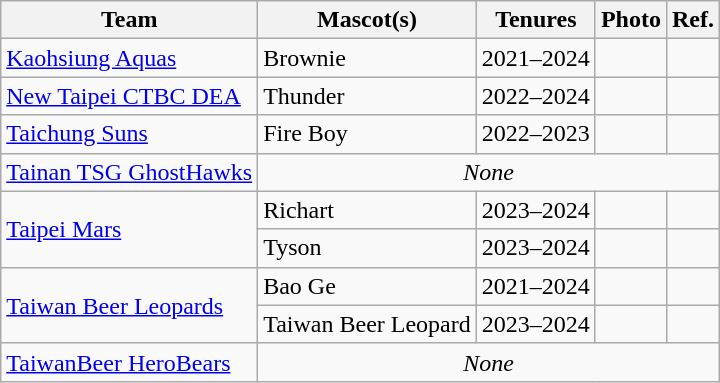<table class="wikitable">
<tr>
<th>Team</th>
<th>Mascot(s)</th>
<th>Tenures</th>
<th>Photo</th>
<th>Ref.</th>
</tr>
<tr>
<td><a href='#'>Kaohsiung Aquas</a></td>
<td>Brownie</td>
<td>2021–2024</td>
<td></td>
<td></td>
</tr>
<tr>
<td><a href='#'>New Taipei CTBC DEA</a></td>
<td>Thunder</td>
<td>2022–2024</td>
<td></td>
<td></td>
</tr>
<tr>
<td><a href='#'>Taichung Suns</a></td>
<td>Fire Boy</td>
<td>2022–2023</td>
<td></td>
<td></td>
</tr>
<tr>
<td><a href='#'>Tainan TSG GhostHawks</a></td>
<td align=center colspan=4><em>None</em></td>
</tr>
<tr>
<td rowspan=2><a href='#'>Taipei Mars</a></td>
<td>Richart</td>
<td>2023–2024</td>
<td></td>
<td></td>
</tr>
<tr>
<td>Tyson</td>
<td>2023–2024</td>
<td></td>
<td></td>
</tr>
<tr>
<td rowspan=2><a href='#'>Taiwan Beer Leopards</a></td>
<td>Bao Ge</td>
<td>2021–2024</td>
<td></td>
<td></td>
</tr>
<tr>
<td>Taiwan Beer Leopard</td>
<td>2023–2024</td>
<td></td>
<td></td>
</tr>
<tr>
<td><a href='#'>TaiwanBeer HeroBears</a></td>
<td align=center colspan=4><em>None</em></td>
</tr>
</table>
